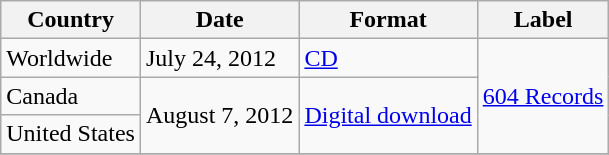<table class="wikitable">
<tr>
<th>Country</th>
<th>Date</th>
<th>Format</th>
<th>Label</th>
</tr>
<tr>
<td>Worldwide</td>
<td>July 24, 2012</td>
<td><a href='#'>CD</a></td>
<td rowspan="3"><a href='#'>604 Records</a></td>
</tr>
<tr>
<td>Canada</td>
<td rowspan="2">August 7, 2012</td>
<td rowspan="2"><a href='#'>Digital download</a></td>
</tr>
<tr>
<td>United States</td>
</tr>
<tr>
</tr>
</table>
